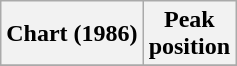<table class="wikitable sortable plainrowheaders">
<tr>
<th>Chart (1986)</th>
<th>Peak<br>position</th>
</tr>
<tr>
</tr>
</table>
